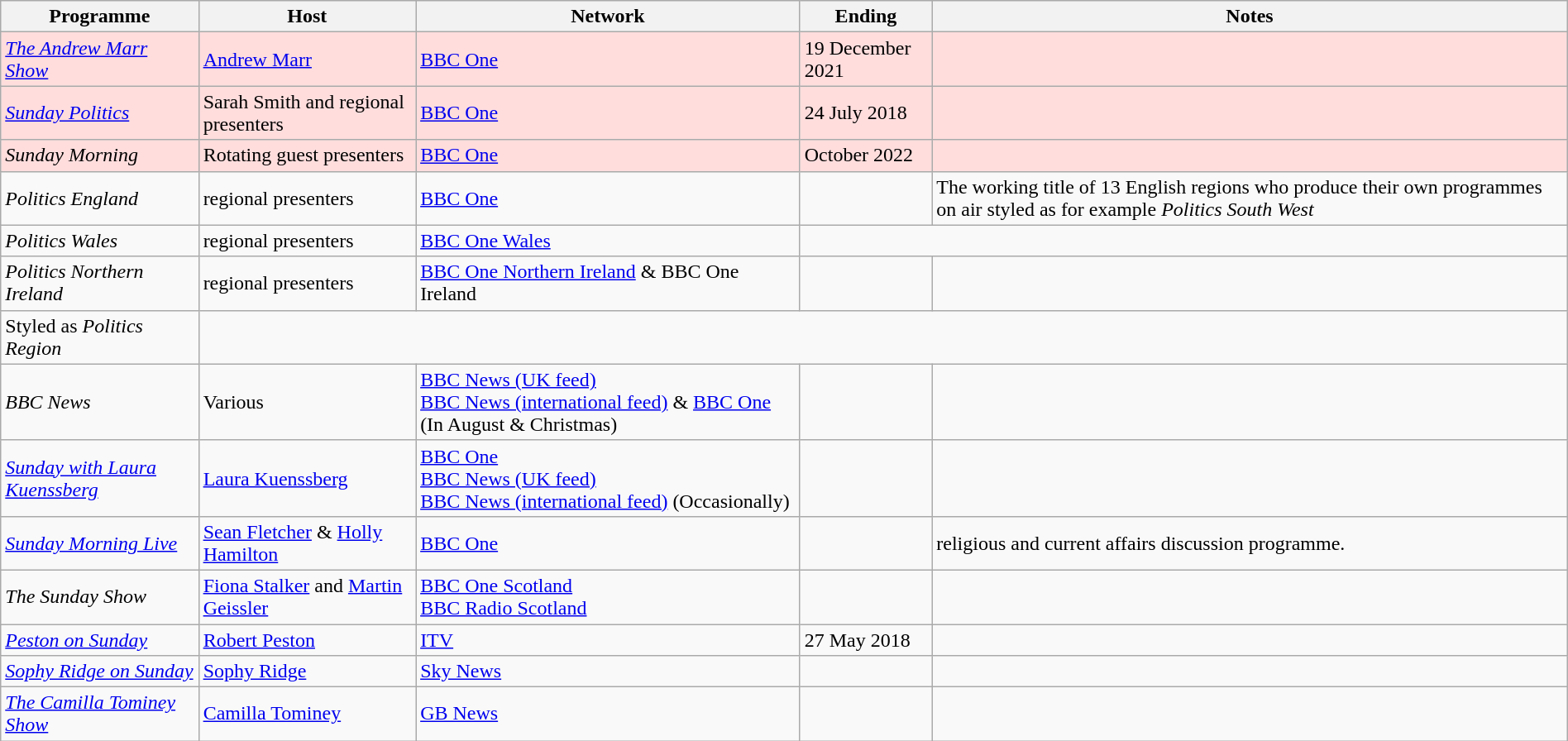<table class="wikitable" 	width="100%">
<tr>
<th>Programme</th>
<th>Host</th>
<th>Network</th>
<th>Ending</th>
<th>Notes</th>
</tr>
<tr bgcolor=#ffdddd>
<td><em><a href='#'>The Andrew Marr Show</a></em></td>
<td><a href='#'>Andrew Marr</a></td>
<td><a href='#'>BBC One</a></td>
<td>19 December 2021</td>
<td></td>
</tr>
<tr bgcolor=#ffdddd>
<td><em><a href='#'>Sunday Politics</a></em></td>
<td>Sarah Smith and regional presenters</td>
<td><a href='#'>BBC One</a></td>
<td>24 July 2018</td>
<td></td>
</tr>
<tr bgcolor=#ffdddd>
<td><em>Sunday Morning</em></td>
<td>Rotating guest presenters</td>
<td><a href='#'>BBC One</a></td>
<td>October 2022</td>
<td></td>
</tr>
<tr>
<td><em>Politics England</em></td>
<td>regional presenters</td>
<td><a href='#'>BBC One</a></td>
<td></td>
<td>The working title of 13 English regions who produce their own programmes on air styled as for example <em>Politics South West</em></td>
</tr>
<tr>
<td><em>Politics Wales</em></td>
<td>regional presenters</td>
<td><a href='#'>BBC One Wales</a></td>
</tr>
<tr>
<td><em>Politics Northern Ireland</em></td>
<td>regional presenters</td>
<td><a href='#'>BBC One Northern Ireland</a> & BBC One Ireland</td>
<td></td>
<td></td>
</tr>
<tr>
<td>Styled as <em>Politics Region</em></td>
</tr>
<tr>
<td><em>BBC News</em></td>
<td>Various</td>
<td><a href='#'>BBC News (UK feed)</a><br><a href='#'>BBC News (international feed)</a>  & <a href='#'>BBC One</a> (In August & Christmas)</td>
<td></td>
<td></td>
</tr>
<tr>
<td><em><a href='#'>Sunday with Laura Kuenssberg</a></em></td>
<td><a href='#'>Laura Kuenssberg</a></td>
<td><a href='#'>BBC One</a><br><a href='#'>BBC News (UK feed)</a><br><a href='#'>BBC News (international feed)</a> (Occasionally)</td>
<td></td>
</tr>
<tr>
<td><em><a href='#'>Sunday Morning Live</a></em></td>
<td><a href='#'>Sean Fletcher</a> & <a href='#'>Holly Hamilton</a></td>
<td><a href='#'>BBC One</a></td>
<td></td>
<td>religious and current affairs discussion programme.</td>
</tr>
<tr>
<td><em>The Sunday Show</em></td>
<td><a href='#'>Fiona Stalker</a> and <a href='#'>Martin Geissler</a></td>
<td><a href='#'>BBC One Scotland</a><br><a href='#'>BBC Radio Scotland</a></td>
<td></td>
</tr>
<tr>
<td><em><a href='#'>Peston on Sunday</a></em></td>
<td><a href='#'>Robert Peston</a></td>
<td><a href='#'>ITV</a></td>
<td>27 May 2018</td>
<td></td>
</tr>
<tr>
<td><em><a href='#'>Sophy Ridge on Sunday</a></em></td>
<td><a href='#'>Sophy Ridge</a></td>
<td><a href='#'>Sky News</a></td>
<td></td>
<td></td>
</tr>
<tr>
<td><em><a href='#'>The Camilla Tominey Show</a></em></td>
<td><a href='#'>Camilla Tominey</a></td>
<td><a href='#'>GB News</a></td>
<td></td>
<td></td>
</tr>
</table>
